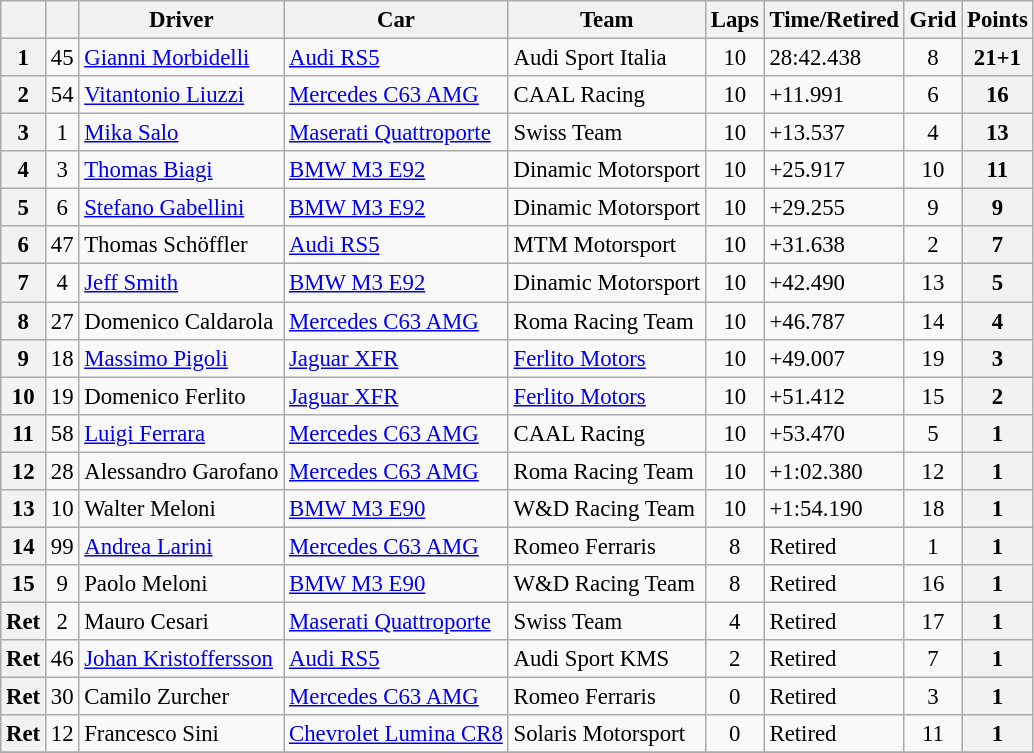<table class="wikitable sortable" style="font-size:95%">
<tr>
<th></th>
<th></th>
<th>Driver</th>
<th>Car</th>
<th>Team</th>
<th>Laps</th>
<th>Time/Retired</th>
<th>Grid</th>
<th>Points</th>
</tr>
<tr>
<th>1</th>
<td align=center>45</td>
<td> <a href='#'>Gianni Morbidelli</a></td>
<td><a href='#'>Audi RS5</a></td>
<td> Audi Sport Italia</td>
<td align=center>10</td>
<td>28:42.438</td>
<td align=center>8</td>
<th>21+1</th>
</tr>
<tr>
<th>2</th>
<td align=center>54</td>
<td> <a href='#'>Vitantonio Liuzzi</a></td>
<td><a href='#'>Mercedes C63 AMG</a></td>
<td> CAAL Racing</td>
<td align=center>10</td>
<td>+11.991</td>
<td align=center>6</td>
<th>16</th>
</tr>
<tr>
<th>3</th>
<td align=center>1</td>
<td> <a href='#'>Mika Salo</a></td>
<td><a href='#'>Maserati Quattroporte</a></td>
<td> Swiss Team</td>
<td align=center>10</td>
<td>+13.537</td>
<td align=center>4</td>
<th>13</th>
</tr>
<tr>
<th>4</th>
<td align=center>3</td>
<td> <a href='#'>Thomas Biagi</a></td>
<td><a href='#'>BMW M3 E92</a></td>
<td> Dinamic Motorsport</td>
<td align=center>10</td>
<td>+25.917</td>
<td align=center>10</td>
<th>11</th>
</tr>
<tr>
<th>5</th>
<td align=center>6</td>
<td> <a href='#'>Stefano Gabellini</a></td>
<td><a href='#'>BMW M3 E92</a></td>
<td> Dinamic Motorsport</td>
<td align=center>10</td>
<td>+29.255</td>
<td align=center>9</td>
<th>9</th>
</tr>
<tr>
<th>6</th>
<td align=center>47</td>
<td> Thomas Schöffler</td>
<td><a href='#'>Audi RS5</a></td>
<td> MTM Motorsport</td>
<td align=center>10</td>
<td>+31.638</td>
<td align=center>2</td>
<th>7</th>
</tr>
<tr>
<th>7</th>
<td align=center>4</td>
<td> <a href='#'>Jeff Smith</a></td>
<td><a href='#'>BMW M3 E92</a></td>
<td> Dinamic Motorsport</td>
<td align=center>10</td>
<td>+42.490</td>
<td align=center>13</td>
<th>5</th>
</tr>
<tr>
<th>8</th>
<td align=center>27</td>
<td> Domenico Caldarola</td>
<td><a href='#'>Mercedes C63 AMG</a></td>
<td> Roma Racing Team</td>
<td align=center>10</td>
<td>+46.787</td>
<td align=center>14</td>
<th>4</th>
</tr>
<tr>
<th>9</th>
<td align=center>18</td>
<td> <a href='#'>Massimo Pigoli</a></td>
<td><a href='#'>Jaguar XFR</a></td>
<td> <a href='#'>Ferlito Motors</a></td>
<td align=center>10</td>
<td>+49.007</td>
<td align=center>19</td>
<th>3</th>
</tr>
<tr>
<th>10</th>
<td align=center>19</td>
<td> Domenico Ferlito</td>
<td><a href='#'>Jaguar XFR</a></td>
<td> <a href='#'>Ferlito Motors</a></td>
<td align=center>10</td>
<td>+51.412</td>
<td align=center>15</td>
<th>2</th>
</tr>
<tr>
<th>11</th>
<td align=center>58</td>
<td> <a href='#'>Luigi Ferrara</a></td>
<td><a href='#'>Mercedes C63 AMG</a></td>
<td> CAAL Racing</td>
<td align=center>10</td>
<td>+53.470</td>
<td align=center>5</td>
<th>1</th>
</tr>
<tr>
<th>12</th>
<td align=center>28</td>
<td> Alessandro Garofano</td>
<td><a href='#'>Mercedes C63 AMG</a></td>
<td> Roma Racing Team</td>
<td align=center>10</td>
<td>+1:02.380</td>
<td align=center>12</td>
<th>1</th>
</tr>
<tr>
<th>13</th>
<td align=center>10</td>
<td> Walter Meloni</td>
<td><a href='#'>BMW M3 E90</a></td>
<td> W&D Racing Team</td>
<td align=center>10</td>
<td>+1:54.190</td>
<td align=center>18</td>
<th>1</th>
</tr>
<tr>
<th>14</th>
<td align=center>99</td>
<td> <a href='#'>Andrea Larini</a></td>
<td><a href='#'>Mercedes C63 AMG</a></td>
<td> Romeo Ferraris</td>
<td align=center>8</td>
<td>Retired</td>
<td align=center>1</td>
<th>1</th>
</tr>
<tr>
<th>15</th>
<td align=center>9</td>
<td> Paolo Meloni</td>
<td><a href='#'>BMW M3 E90</a></td>
<td> W&D Racing Team</td>
<td align=center>8</td>
<td>Retired</td>
<td align=center>16</td>
<th>1</th>
</tr>
<tr>
<th>Ret</th>
<td align=center>2</td>
<td> Mauro Cesari</td>
<td><a href='#'>Maserati Quattroporte</a></td>
<td> Swiss Team</td>
<td align=center>4</td>
<td>Retired</td>
<td align=center>17</td>
<th>1</th>
</tr>
<tr>
<th>Ret</th>
<td align=center>46</td>
<td> <a href='#'>Johan Kristoffersson</a></td>
<td><a href='#'>Audi RS5</a></td>
<td> Audi Sport KMS</td>
<td align=center>2</td>
<td>Retired</td>
<td align=center>7</td>
<th>1</th>
</tr>
<tr>
<th>Ret</th>
<td align=center>30</td>
<td> Camilo Zurcher</td>
<td><a href='#'>Mercedes C63 AMG</a></td>
<td> Romeo Ferraris</td>
<td align=center>0</td>
<td>Retired</td>
<td align=center>3</td>
<th>1</th>
</tr>
<tr>
<th>Ret</th>
<td align=center>12</td>
<td> Francesco Sini</td>
<td><a href='#'>Chevrolet Lumina CR8</a></td>
<td> Solaris Motorsport</td>
<td align=center>0</td>
<td>Retired</td>
<td align=center>11</td>
<th>1</th>
</tr>
<tr>
</tr>
</table>
